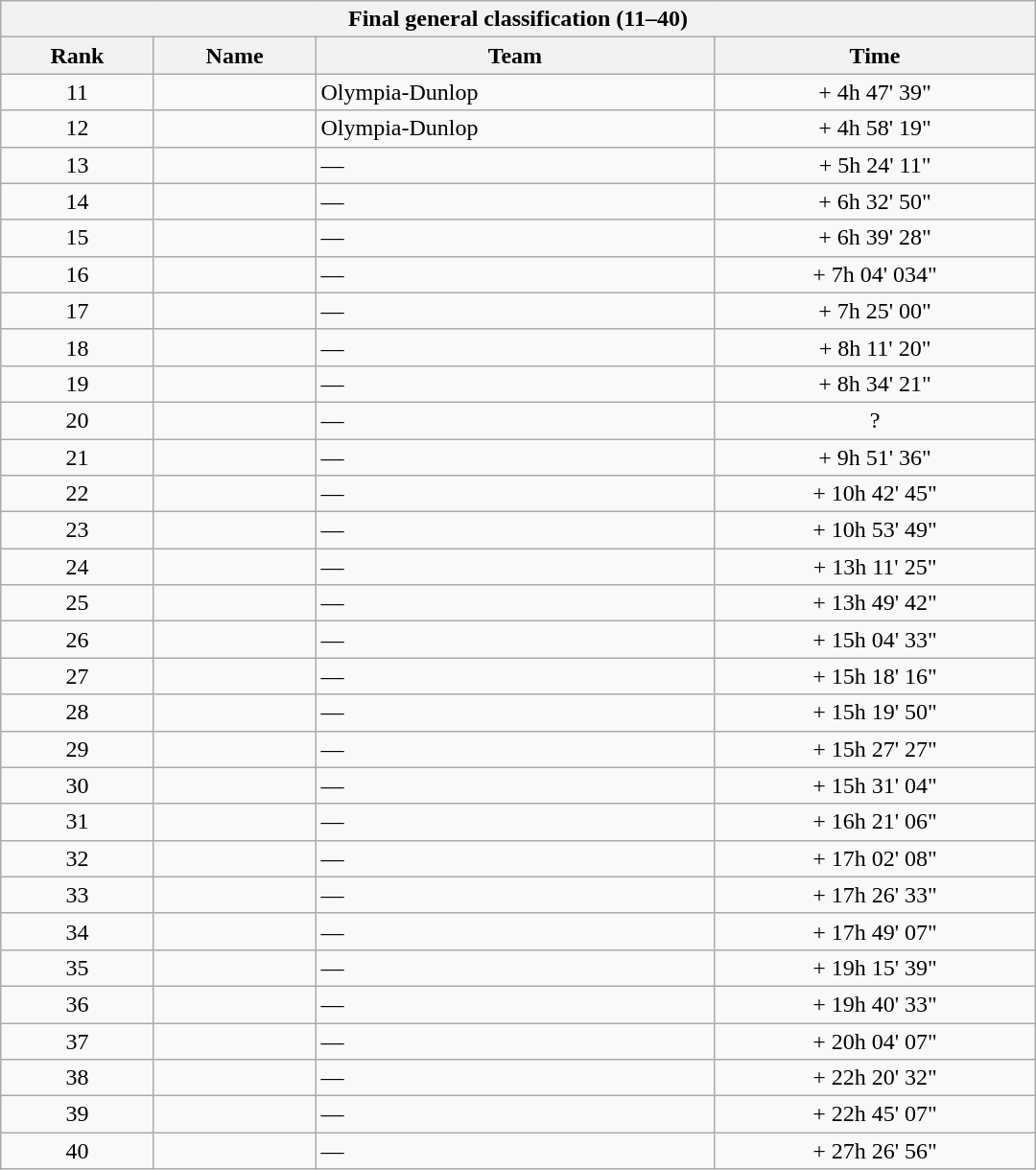<table class="collapsible collapsed wikitable" style="width:45em;margin-top:0;">
<tr>
<th colspan=4>Final general classification (11–40)</th>
</tr>
<tr>
<th>Rank</th>
<th>Name</th>
<th>Team</th>
<th>Time</th>
</tr>
<tr>
<td style="text-align:center;">11</td>
<td></td>
<td>Olympia-Dunlop</td>
<td align=center>+ 4h 47' 39"</td>
</tr>
<tr>
<td style="text-align:center;">12</td>
<td></td>
<td>Olympia-Dunlop</td>
<td align=center>+ 4h 58' 19"</td>
</tr>
<tr>
<td style="text-align:center;">13</td>
<td></td>
<td>—</td>
<td align=center>+ 5h 24' 11"</td>
</tr>
<tr>
<td style="text-align:center;">14</td>
<td></td>
<td>—</td>
<td align=center>+ 6h 32' 50"</td>
</tr>
<tr>
<td style="text-align:center;">15</td>
<td></td>
<td>—</td>
<td align=center>+ 6h 39' 28"</td>
</tr>
<tr>
<td style="text-align:center;">16</td>
<td></td>
<td>—</td>
<td align=center>+ 7h 04' 034"</td>
</tr>
<tr>
<td style="text-align:center;">17</td>
<td></td>
<td>—</td>
<td align=center>+ 7h 25' 00"</td>
</tr>
<tr>
<td style="text-align:center;">18</td>
<td></td>
<td>—</td>
<td align=center>+ 8h 11' 20"</td>
</tr>
<tr>
<td style="text-align:center;">19</td>
<td></td>
<td>—</td>
<td align=center>+ 8h 34' 21"</td>
</tr>
<tr>
<td style="text-align:center;">20</td>
<td></td>
<td>—</td>
<td align=center>?</td>
</tr>
<tr>
<td style="text-align:center;">21</td>
<td></td>
<td>—</td>
<td align=center>+ 9h 51' 36"</td>
</tr>
<tr>
<td style="text-align:center;">22</td>
<td></td>
<td>—</td>
<td align=center>+ 10h 42' 45"</td>
</tr>
<tr>
<td style="text-align:center;">23</td>
<td></td>
<td>—</td>
<td align=center>+ 10h 53' 49"</td>
</tr>
<tr>
<td style="text-align:center;">24</td>
<td></td>
<td>—</td>
<td align=center>+ 13h 11' 25"</td>
</tr>
<tr>
<td style="text-align:center;">25</td>
<td></td>
<td>—</td>
<td align=center>+ 13h 49' 42"</td>
</tr>
<tr>
<td style="text-align:center;">26</td>
<td></td>
<td>—</td>
<td align=center>+ 15h 04' 33"</td>
</tr>
<tr>
<td style="text-align:center;">27</td>
<td></td>
<td>—</td>
<td align=center>+ 15h 18' 16"</td>
</tr>
<tr>
<td style="text-align:center;">28</td>
<td></td>
<td>—</td>
<td align=center>+ 15h 19' 50"</td>
</tr>
<tr>
<td style="text-align:center;">29</td>
<td></td>
<td>—</td>
<td align=center>+ 15h 27' 27"</td>
</tr>
<tr>
<td style="text-align:center;">30</td>
<td></td>
<td>—</td>
<td align=center>+ 15h 31' 04"</td>
</tr>
<tr>
<td style="text-align:center;">31</td>
<td></td>
<td>—</td>
<td align=center>+ 16h 21' 06"</td>
</tr>
<tr>
<td style="text-align:center;">32</td>
<td></td>
<td>—</td>
<td align=center>+ 17h 02' 08"</td>
</tr>
<tr>
<td style="text-align:center;">33</td>
<td></td>
<td>—</td>
<td align=center>+ 17h 26' 33"</td>
</tr>
<tr>
<td style="text-align:center;">34</td>
<td></td>
<td>—</td>
<td align=center>+ 17h 49' 07"</td>
</tr>
<tr>
<td style="text-align:center;">35</td>
<td></td>
<td>—</td>
<td align=center>+ 19h 15' 39"</td>
</tr>
<tr>
<td style="text-align:center;">36</td>
<td></td>
<td>—</td>
<td align=center>+ 19h 40' 33"</td>
</tr>
<tr>
<td style="text-align:center;">37</td>
<td></td>
<td>—</td>
<td align=center>+ 20h 04' 07"</td>
</tr>
<tr>
<td style="text-align:center;">38</td>
<td></td>
<td>—</td>
<td align=center>+ 22h 20' 32"</td>
</tr>
<tr>
<td style="text-align:center;">39</td>
<td></td>
<td>—</td>
<td align=center>+ 22h 45' 07"</td>
</tr>
<tr>
<td style="text-align:center;">40</td>
<td></td>
<td>—</td>
<td align=center>+ 27h 26' 56"</td>
</tr>
</table>
